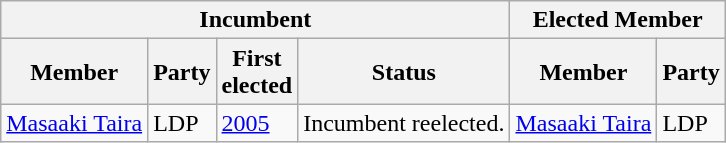<table class="wikitable sortable">
<tr>
<th colspan=4>Incumbent</th>
<th colspan=2>Elected Member</th>
</tr>
<tr>
<th>Member</th>
<th>Party</th>
<th>First<br>elected</th>
<th>Status</th>
<th>Member</th>
<th>Party</th>
</tr>
<tr>
<td><a href='#'>Masaaki Taira</a></td>
<td>LDP</td>
<td><a href='#'>2005</a></td>
<td>Incumbent reelected.</td>
<td><a href='#'>Masaaki Taira</a></td>
<td>LDP</td>
</tr>
</table>
